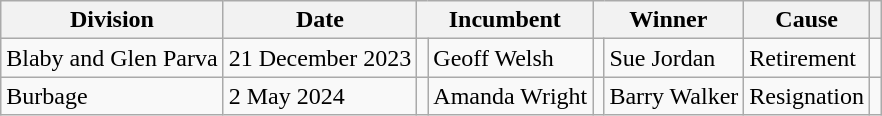<table class="wikitable">
<tr>
<th>Division</th>
<th>Date</th>
<th colspan="2">Incumbent</th>
<th colspan="2">Winner</th>
<th>Cause</th>
<th></th>
</tr>
<tr>
<td>Blaby and Glen Parva</td>
<td>21 December 2023</td>
<td></td>
<td>Geoff Welsh</td>
<td></td>
<td>Sue Jordan</td>
<td>Retirement</td>
<td></td>
</tr>
<tr>
<td>Burbage</td>
<td>2 May 2024</td>
<td></td>
<td>Amanda Wright</td>
<td></td>
<td>Barry Walker</td>
<td>Resignation</td>
<td></td>
</tr>
</table>
